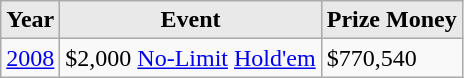<table class="wikitable">
<tr>
<th style="background: #E9E9E9;">Year</th>
<th style="background: #E9E9E9;">Event</th>
<th style="background: #E9E9E9;">Prize Money</th>
</tr>
<tr>
<td><a href='#'>2008</a></td>
<td>$2,000 <a href='#'>No-Limit</a> <a href='#'>Hold'em</a></td>
<td>$770,540</td>
</tr>
</table>
